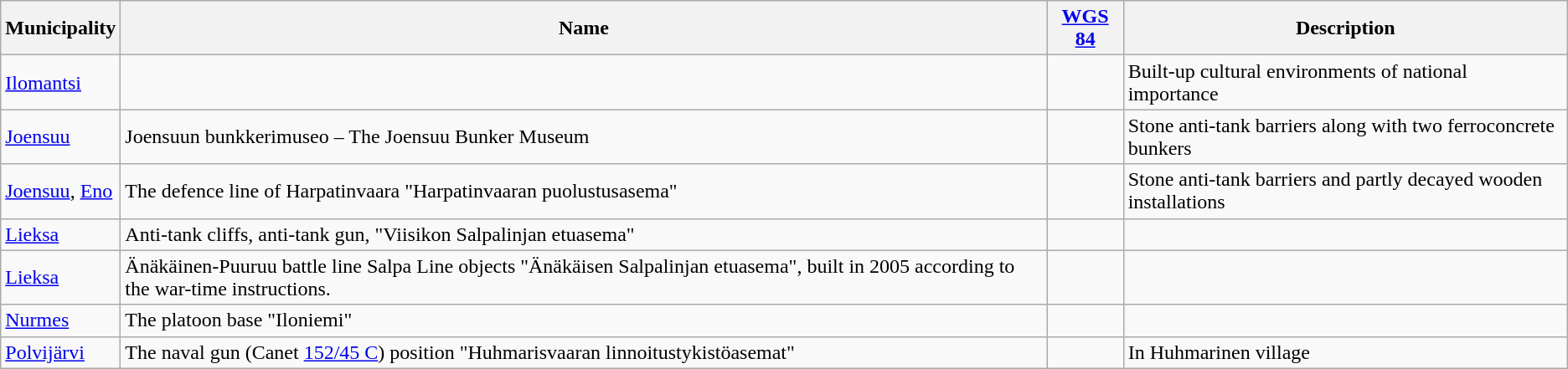<table class="wikitable">
<tr>
<th>Municipality</th>
<th>Name</th>
<th><a href='#'>WGS 84</a></th>
<th>Description</th>
</tr>
<tr>
<td><a href='#'>Ilomantsi</a></td>
<td></td>
<td></td>
<td>Built-up cultural environments of national importance</td>
</tr>
<tr>
<td><a href='#'>Joensuu</a></td>
<td>Joensuun bunkkerimuseo – The Joensuu Bunker Museum</td>
<td></td>
<td>Stone anti-tank barriers along with two ferroconcrete bunkers</td>
</tr>
<tr>
<td><a href='#'>Joensuu</a>, <a href='#'>Eno</a></td>
<td>The defence line of Harpatinvaara "Harpatinvaaran puolustusasema"</td>
<td></td>
<td>Stone anti-tank barriers and partly decayed wooden installations</td>
</tr>
<tr>
<td><a href='#'>Lieksa</a></td>
<td>Anti-tank cliffs, anti-tank gun, "Viisikon Salpalinjan etuasema"</td>
<td></td>
<td></td>
</tr>
<tr>
<td><a href='#'>Lieksa</a></td>
<td>Änäkäinen-Puuruu battle line Salpa Line objects "Änäkäisen Salpalinjan etuasema", built in 2005 according to the war-time instructions.</td>
<td></td>
<td></td>
</tr>
<tr>
<td><a href='#'>Nurmes</a></td>
<td>The platoon base "Iloniemi"</td>
<td></td>
<td></td>
</tr>
<tr>
<td><a href='#'>Polvijärvi</a></td>
<td>The naval gun (Canet <a href='#'>152/45 C</a>) position "Huhmarisvaaran linnoitustykistöasemat"</td>
<td></td>
<td>In Huhmarinen village</td>
</tr>
</table>
